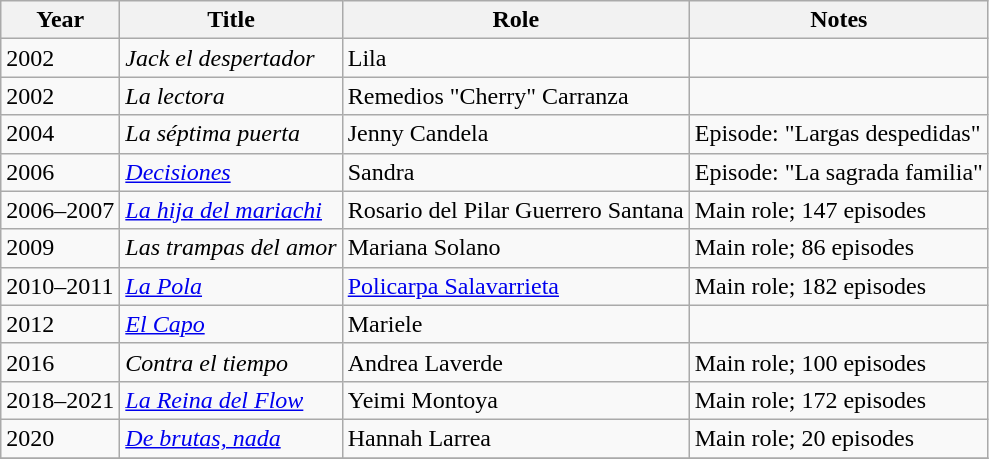<table class="wikitable sortable">
<tr>
<th>Year</th>
<th>Title</th>
<th>Role</th>
<th>Notes</th>
</tr>
<tr>
<td>2002</td>
<td><em>Jack el despertador</em></td>
<td>Lila</td>
<td></td>
</tr>
<tr>
<td>2002</td>
<td><em>La lectora</em></td>
<td>Remedios "Cherry" Carranza</td>
<td></td>
</tr>
<tr>
<td>2004</td>
<td><em>La séptima puerta</em></td>
<td>Jenny Candela</td>
<td>Episode: "Largas despedidas"</td>
</tr>
<tr>
<td>2006</td>
<td><em><a href='#'>Decisiones</a></em></td>
<td>Sandra</td>
<td>Episode: "La sagrada familia"</td>
</tr>
<tr>
<td>2006–2007</td>
<td><em><a href='#'>La hija del mariachi</a></em></td>
<td>Rosario del Pilar Guerrero Santana</td>
<td>Main role; 147 episodes</td>
</tr>
<tr>
<td>2009</td>
<td><em>Las trampas del amor</em></td>
<td>Mariana Solano</td>
<td>Main role; 86 episodes</td>
</tr>
<tr>
<td>2010–2011</td>
<td><em><a href='#'>La Pola</a></em></td>
<td><a href='#'>Policarpa Salavarrieta</a></td>
<td>Main role; 182 episodes</td>
</tr>
<tr>
<td>2012</td>
<td><em><a href='#'>El Capo</a></em></td>
<td>Mariele</td>
<td></td>
</tr>
<tr>
<td>2016</td>
<td><em>Contra el tiempo</em></td>
<td>Andrea Laverde</td>
<td>Main role; 100 episodes</td>
</tr>
<tr>
<td>2018–2021</td>
<td><em><a href='#'>La Reina del Flow</a></em></td>
<td>Yeimi Montoya</td>
<td>Main role; 172 episodes</td>
</tr>
<tr>
<td>2020</td>
<td><em><a href='#'>De brutas, nada</a></em></td>
<td>Hannah Larrea</td>
<td>Main role; 20 episodes</td>
</tr>
<tr>
</tr>
</table>
